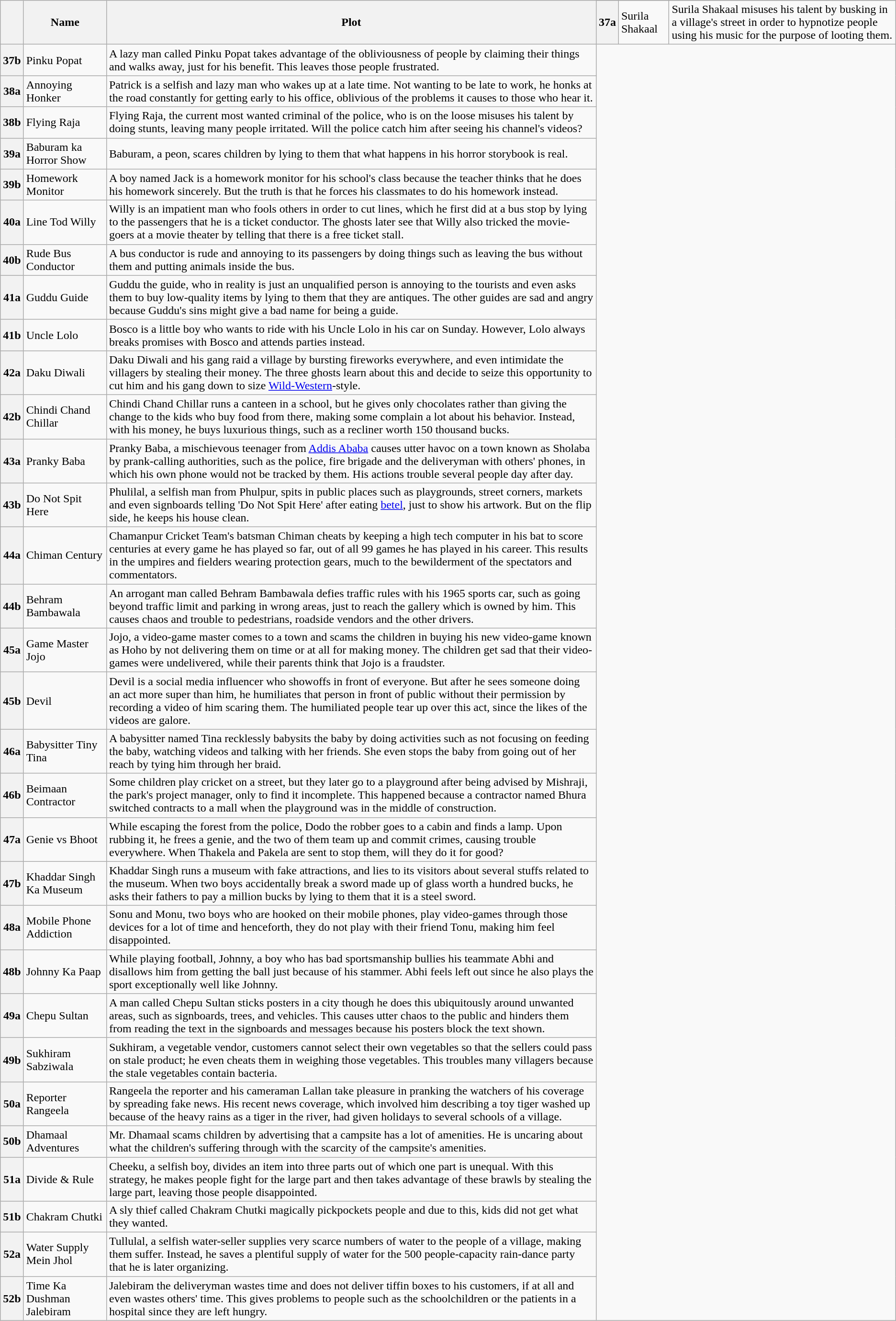<table class="wikitable sortable">
<tr>
<th scope="col" rowspan=2></th>
<th rowspan="2" rowspan=2>Name</th>
<th scope="col" rowspan=2>Plot</th>
</tr>
<tr>
<th>37a</th>
<td>Surila Shakaal</td>
<td>Surila Shakaal misuses his talent by busking in a village's street in order to hypnotize people using his music for the purpose of looting them.</td>
</tr>
<tr>
<th>37b</th>
<td>Pinku Popat</td>
<td>A lazy man called Pinku Popat takes advantage of the obliviousness of people by claiming their things and walks away, just for his benefit. This leaves those people frustrated.</td>
</tr>
<tr>
<th>38a</th>
<td>Annoying Honker</td>
<td>Patrick is a selfish and lazy man who wakes up at a late time. Not wanting to be late to work, he honks at the road constantly for getting early to his office, oblivious of the problems it causes to those who hear it.</td>
</tr>
<tr>
<th>38b</th>
<td>Flying Raja</td>
<td>Flying Raja, the current most wanted criminal of the police, who is on the loose misuses his talent by doing stunts, leaving many people irritated. Will the police catch him after seeing his channel's videos?</td>
</tr>
<tr>
<th>39a</th>
<td>Baburam ka Horror Show</td>
<td>Baburam, a peon, scares children by lying to them that what happens in his horror storybook is real.</td>
</tr>
<tr>
<th>39b</th>
<td>Homework Monitor</td>
<td>A boy named Jack is a homework monitor for his school's class because the teacher thinks that he does his homework sincerely. But the truth is that he forces his classmates to do his homework instead.</td>
</tr>
<tr>
<th>40a</th>
<td>Line Tod Willy</td>
<td>Willy is an impatient man who fools others in order to cut lines, which he first did at a bus stop by lying to the passengers that he is a ticket conductor. The ghosts later see that Willy also tricked the movie-goers at a movie theater by telling that there is a free ticket stall.</td>
</tr>
<tr>
<th>40b</th>
<td>Rude Bus Conductor</td>
<td>A bus conductor is rude and annoying to its passengers by doing things such as leaving the bus without them and putting animals inside the bus.</td>
</tr>
<tr>
<th>41a</th>
<td>Guddu Guide</td>
<td>Guddu the guide, who in reality is just an unqualified person is annoying to the tourists and even asks them to buy low-quality items by lying to them that they are antiques. The other guides are sad and angry because Guddu's sins might give a bad name for being a guide.</td>
</tr>
<tr>
<th>41b</th>
<td>Uncle Lolo</td>
<td>Bosco is a little boy who wants to ride with his Uncle Lolo in his car on Sunday. However, Lolo always breaks promises with Bosco and attends parties instead.</td>
</tr>
<tr>
<th>42a</th>
<td>Daku Diwali</td>
<td>Daku Diwali and his gang raid a village by bursting fireworks everywhere, and even intimidate the villagers by stealing their money. The three ghosts learn about this and decide to seize this opportunity to cut him and his gang down to size <a href='#'>Wild-Western</a>-style.</td>
</tr>
<tr>
<th>42b</th>
<td>Chindi Chand Chillar</td>
<td>Chindi Chand Chillar runs a canteen in a school, but he gives only chocolates rather than giving the change to the kids who buy food from there, making some complain a lot about his behavior. Instead, with his money, he buys luxurious things, such as a recliner worth 150 thousand bucks.</td>
</tr>
<tr>
<th>43a</th>
<td>Pranky Baba</td>
<td>Pranky Baba, a mischievous teenager from <a href='#'>Addis Ababa</a> causes utter havoc on a town known as Sholaba by prank-calling authorities, such as the police, fire brigade and the deliveryman with others' phones, in which his own phone would not be tracked by them. His actions trouble several people day after day.</td>
</tr>
<tr>
<th>43b</th>
<td>Do Not Spit Here</td>
<td>Phulilal, a selfish man from Phulpur, spits in public places such as playgrounds, street corners, markets and even signboards telling 'Do Not Spit Here' after eating <a href='#'>betel</a>, just to show his artwork. But on the flip side, he keeps his house clean.</td>
</tr>
<tr>
<th>44a</th>
<td>Chiman Century</td>
<td>Chamanpur Cricket Team's batsman Chiman cheats by keeping a high tech computer in his bat to score centuries at every game he has played so far, out of all 99 games he has played in his career. This results in the umpires and fielders wearing protection gears, much to the bewilderment of the spectators and commentators.</td>
</tr>
<tr>
<th>44b</th>
<td>Behram Bambawala</td>
<td>An arrogant man called Behram Bambawala defies traffic rules with his 1965 sports car, such as going beyond traffic limit and parking in wrong areas, just to reach the gallery which is owned by him. This causes chaos and trouble to pedestrians, roadside vendors and the other drivers.</td>
</tr>
<tr>
<th>45a</th>
<td>Game Master Jojo</td>
<td>Jojo, a video-game master comes to a town and scams the children in buying his new video-game known as Hoho by not delivering them on time or at all for making money. The children get sad that their video-games were undelivered, while their parents think that Jojo is a fraudster.</td>
</tr>
<tr>
<th>45b</th>
<td>Devil</td>
<td>Devil is a social media influencer who showoffs in front of everyone. But after he sees someone doing an act more super than him, he humiliates that person in front of public without their permission by recording a video of him scaring them. The humiliated people tear up over this act, since the likes of the videos are galore.</td>
</tr>
<tr>
<th>46a</th>
<td>Babysitter Tiny Tina</td>
<td>A babysitter named Tina recklessly babysits the baby by doing activities such as not focusing on feeding the baby, watching videos and talking with her friends. She even stops the baby from going out of her reach by tying him through her braid.</td>
</tr>
<tr>
<th>46b</th>
<td>Beimaan Contractor</td>
<td>Some children play cricket on a street, but they later go to a playground after being advised by Mishraji, the park's project manager, only to find it incomplete. This happened because a contractor named Bhura switched contracts to a mall when the playground was in the middle of construction.</td>
</tr>
<tr>
<th>47a</th>
<td>Genie vs Bhoot</td>
<td>While escaping the forest from the police, Dodo the robber goes to a cabin and finds a lamp. Upon rubbing it, he frees a genie, and the two of them team up and commit crimes, causing trouble everywhere. When Thakela and Pakela are sent to stop them, will they do it for good?</td>
</tr>
<tr>
<th>47b</th>
<td>Khaddar Singh Ka Museum</td>
<td>Khaddar Singh runs a museum with fake attractions, and lies to its visitors about several stuffs related to the museum. When two boys accidentally break a sword made up of glass worth a hundred bucks, he asks their fathers to pay a million bucks by lying to them that it is a steel sword.</td>
</tr>
<tr>
<th>48a</th>
<td>Mobile Phone Addiction</td>
<td>Sonu and Monu, two boys who are hooked on their mobile phones, play video-games through those devices for a lot of time and henceforth, they do not play with their friend Tonu, making him feel disappointed.</td>
</tr>
<tr>
<th>48b</th>
<td>Johnny Ka Paap</td>
<td>While playing football, Johnny, a boy who has bad sportsmanship bullies his teammate Abhi and disallows him from getting the ball just because of his stammer. Abhi feels left out since he also plays the sport exceptionally well like Johnny.</td>
</tr>
<tr>
<th>49a</th>
<td>Chepu Sultan</td>
<td>A man called Chepu Sultan sticks posters in a city though he does this ubiquitously around unwanted areas, such as signboards, trees, and vehicles. This causes utter chaos to the public and hinders them from reading the text in the signboards and messages because his posters block the text shown.</td>
</tr>
<tr>
<th>49b</th>
<td>Sukhiram Sabziwala</td>
<td>Sukhiram, a vegetable vendor, customers cannot select their own vegetables so that the sellers could pass on stale product; he even cheats them in weighing those vegetables. This troubles many villagers because the stale vegetables contain bacteria.</td>
</tr>
<tr>
<th>50a</th>
<td>Reporter Rangeela</td>
<td>Rangeela the reporter and his cameraman Lallan take pleasure in pranking the watchers of his coverage by spreading fake news. His recent news coverage, which involved him describing a toy tiger washed up because of the heavy rains as a tiger in the river, had given holidays to several schools of a village.</td>
</tr>
<tr>
<th>50b</th>
<td>Dhamaal Adventures</td>
<td>Mr. Dhamaal scams children by advertising that a campsite has a lot of amenities. He is uncaring about what the children's suffering through with the scarcity of the campsite's amenities.</td>
</tr>
<tr>
<th>51a</th>
<td>Divide & Rule</td>
<td>Cheeku, a selfish boy, divides an item into three parts out of which one part is unequal. With this strategy, he makes people fight for the large part and then takes advantage of these brawls by stealing the large part, leaving those people disappointed.</td>
</tr>
<tr>
<th>51b</th>
<td>Chakram Chutki</td>
<td>A sly thief called Chakram Chutki magically pickpockets people and due to this, kids did not get what they wanted.</td>
</tr>
<tr>
<th>52a</th>
<td>Water Supply Mein Jhol</td>
<td>Tullulal, a selfish water-seller supplies very scarce numbers of water to the people of a village, making them suffer. Instead, he saves a plentiful supply of water for the 500 people-capacity rain-dance party that he is later organizing.</td>
</tr>
<tr>
<th>52b</th>
<td>Time Ka Dushman Jalebiram</td>
<td>Jalebiram the deliveryman wastes time and does not deliver tiffin boxes to his customers, if at all and even wastes others' time. This gives problems to people such as the schoolchildren or the patients in a hospital since they are left hungry.</td>
</tr>
</table>
